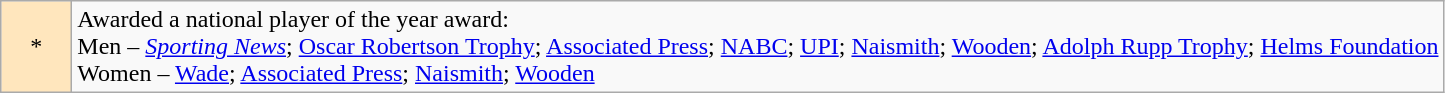<table class="wikitable">
<tr>
<td style="background-color:#FFE6BD">    *    </td>
<td>Awarded a national player of the year award: <br>Men – <em><a href='#'>Sporting News</a></em>; <a href='#'>Oscar Robertson Trophy</a>; <a href='#'>Associated Press</a>; <a href='#'>NABC</a>; <a href='#'>UPI</a>; <a href='#'>Naismith</a>; <a href='#'>Wooden</a>; <a href='#'>Adolph Rupp Trophy</a>; <a href='#'>Helms Foundation</a><br>Women – <a href='#'>Wade</a>; <a href='#'>Associated Press</a>; <a href='#'>Naismith</a>; <a href='#'>Wooden</a></td>
</tr>
</table>
